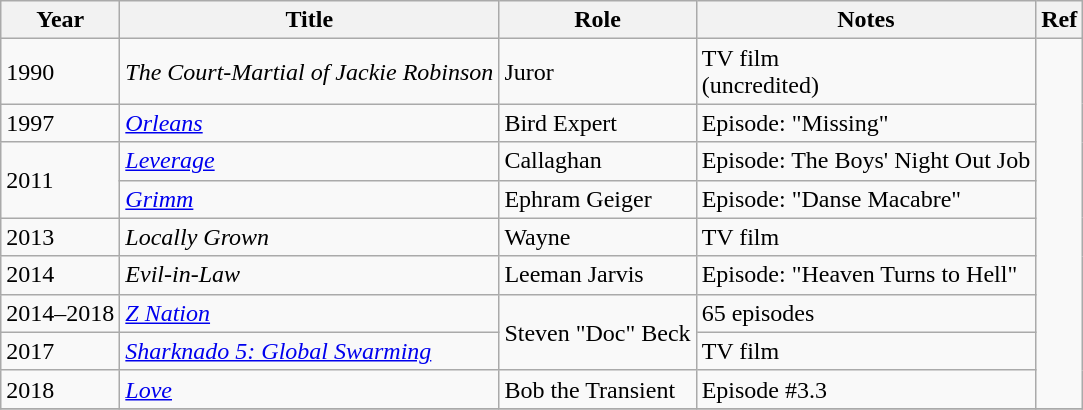<table class="wikitable sortable">
<tr>
<th>Year</th>
<th>Title</th>
<th>Role</th>
<th class="unsortable">Notes</th>
<th>Ref</th>
</tr>
<tr>
<td>1990</td>
<td><em>The Court-Martial of Jackie Robinson</em></td>
<td>Juror</td>
<td>TV film<br>(uncredited)</td>
<td rowspan= 9></td>
</tr>
<tr>
<td>1997</td>
<td><em><a href='#'>Orleans</a></em></td>
<td>Bird Expert</td>
<td>Episode: "Missing"</td>
</tr>
<tr>
<td rowspan=2>2011</td>
<td><em><a href='#'>Leverage</a></em></td>
<td>Callaghan</td>
<td>Episode: The Boys' Night Out Job</td>
</tr>
<tr>
<td><em><a href='#'>Grimm</a></em></td>
<td>Ephram Geiger</td>
<td>Episode: "Danse Macabre"</td>
</tr>
<tr>
<td>2013</td>
<td><em>Locally Grown</em></td>
<td>Wayne</td>
<td>TV film</td>
</tr>
<tr>
<td>2014</td>
<td><em>Evil-in-Law</em></td>
<td>Leeman Jarvis</td>
<td>Episode: "Heaven Turns to Hell"</td>
</tr>
<tr>
<td>2014–2018</td>
<td><em><a href='#'>Z Nation</a></em></td>
<td rowspan=2>Steven "Doc" Beck</td>
<td>65 episodes</td>
</tr>
<tr>
<td>2017</td>
<td><em><a href='#'>Sharknado 5: Global Swarming</a></em></td>
<td>TV film</td>
</tr>
<tr>
<td>2018</td>
<td><em><a href='#'>Love</a></em></td>
<td>Bob the Transient</td>
<td>Episode #3.3</td>
</tr>
<tr>
</tr>
</table>
